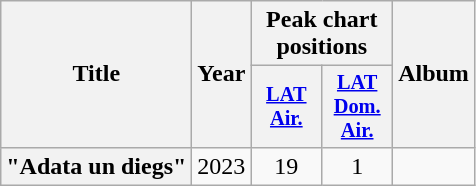<table class="wikitable plainrowheaders" style="text-align:center;">
<tr>
<th scope="col" rowspan="2">Title</th>
<th scope="col" rowspan="2">Year</th>
<th colspan="2">Peak chart positions</th>
<th scope="col" rowspan="2">Album</th>
</tr>
<tr>
<th scope="col" style="width:3em;font-size:85%;"><a href='#'>LAT<br>Air.</a><br></th>
<th scope="col" style="width:3em;font-size:85%;"><a href='#'>LAT<br>Dom.<br>Air.</a><br></th>
</tr>
<tr>
<th scope="row">"Adata un diegs"<br></th>
<td>2023</td>
<td>19</td>
<td>1</td>
<td></td>
</tr>
</table>
